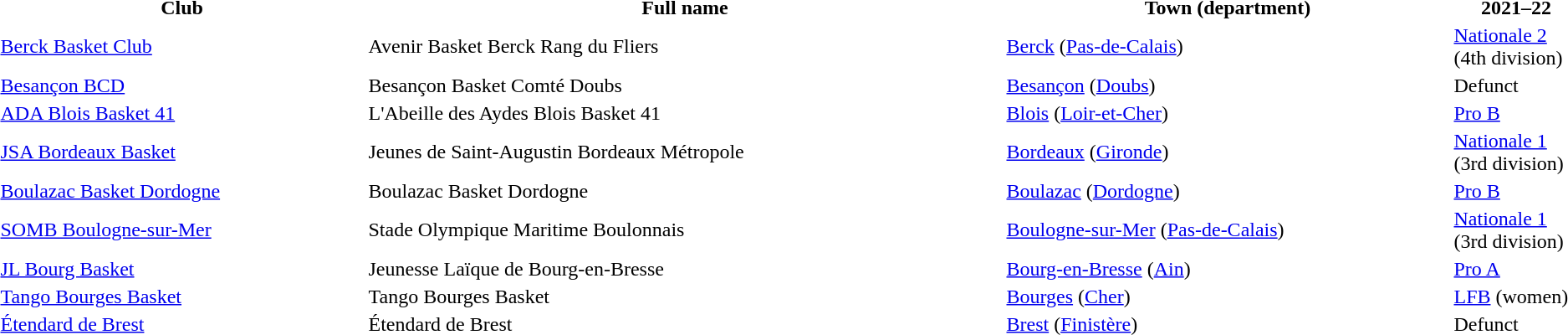<table width="100%">
<tr>
<th width="23%">Club</th>
<th width="40%">Full name</th>
<th width="28%">Town (department)</th>
<th width="8%">2021–22</th>
</tr>
<tr>
<td><a href='#'>Berck Basket Club</a></td>
<td>Avenir Basket Berck Rang du Fliers</td>
<td><a href='#'>Berck</a> (<a href='#'>Pas-de-Calais</a>)</td>
<td><a href='#'>Nationale 2</a> (4th division)</td>
</tr>
<tr>
<td><a href='#'>Besançon BCD</a></td>
<td>Besançon Basket Comté Doubs</td>
<td><a href='#'>Besançon</a> (<a href='#'>Doubs</a>)</td>
<td>Defunct</td>
</tr>
<tr>
<td><a href='#'>ADA Blois Basket 41</a></td>
<td>L'Abeille des Aydes Blois Basket 41</td>
<td><a href='#'>Blois</a> (<a href='#'>Loir-et-Cher</a>)</td>
<td><a href='#'>Pro B</a></td>
</tr>
<tr>
<td><a href='#'>JSA Bordeaux Basket</a></td>
<td>Jeunes de Saint-Augustin Bordeaux Métropole</td>
<td><a href='#'>Bordeaux</a> (<a href='#'>Gironde</a>)</td>
<td><a href='#'>Nationale 1</a> (3rd division)</td>
</tr>
<tr>
<td><a href='#'>Boulazac Basket Dordogne</a></td>
<td>Boulazac Basket Dordogne</td>
<td><a href='#'>Boulazac</a> (<a href='#'>Dordogne</a>)</td>
<td><a href='#'>Pro B</a></td>
</tr>
<tr>
<td><a href='#'>SOMB Boulogne-sur-Mer</a></td>
<td>Stade Olympique Maritime Boulonnais</td>
<td><a href='#'>Boulogne-sur-Mer</a> (<a href='#'>Pas-de-Calais</a>)</td>
<td><a href='#'>Nationale 1</a> (3rd division)</td>
</tr>
<tr>
<td><a href='#'>JL Bourg Basket</a></td>
<td>Jeunesse Laïque de Bourg-en-Bresse</td>
<td><a href='#'>Bourg-en-Bresse</a> (<a href='#'>Ain</a>)</td>
<td><a href='#'>Pro A</a></td>
</tr>
<tr>
<td><a href='#'>Tango Bourges Basket</a></td>
<td>Tango Bourges Basket</td>
<td><a href='#'>Bourges</a> (<a href='#'>Cher</a>)</td>
<td><a href='#'>LFB</a> (women)</td>
</tr>
<tr>
<td><a href='#'>Étendard de Brest</a></td>
<td>Étendard de Brest</td>
<td><a href='#'>Brest</a> (<a href='#'>Finistère</a>)</td>
<td>Defunct</td>
</tr>
</table>
